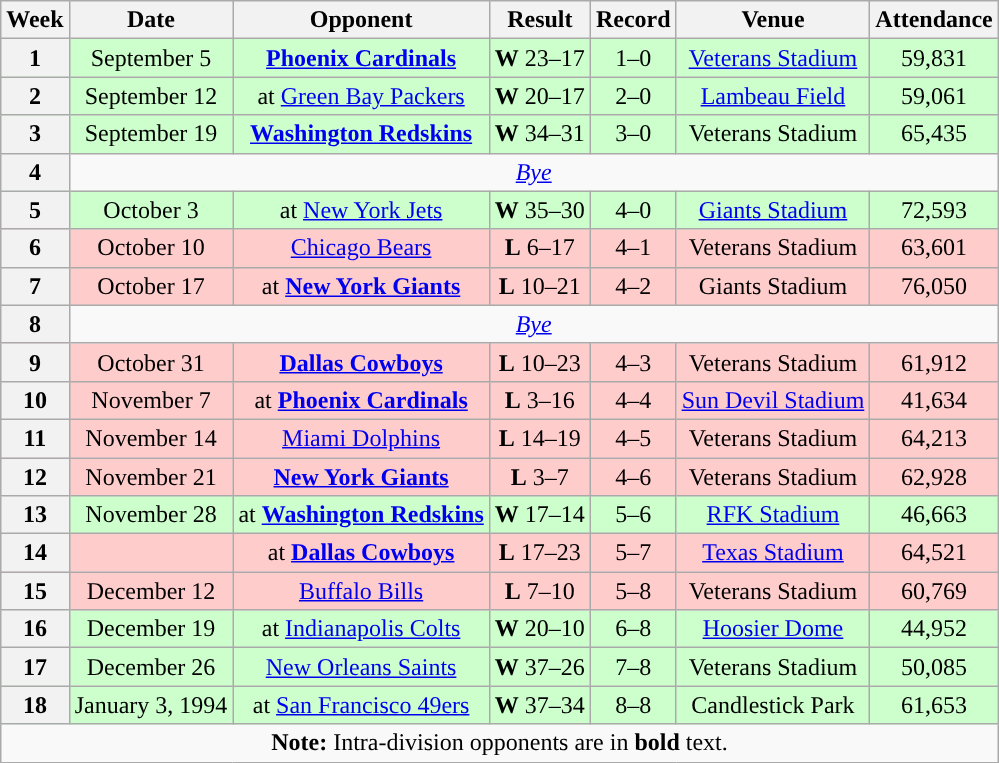<table class="wikitable" style="text-align:center">
<tr>
<th>Week</th>
<th>Date</th>
<th>Opponent</th>
<th>Result</th>
<th>Record</th>
<th>Venue</th>
<th>Attendance</th>
</tr>
<tr style="background:#cfc">
<th>1</th>
<td>September 5</td>
<td><strong><a href='#'>Phoenix Cardinals</a></strong></td>
<td><strong>W</strong> 23–17</td>
<td>1–0</td>
<td><a href='#'>Veterans Stadium</a></td>
<td>59,831</td>
</tr>
<tr style="background:#cfc">
<th>2</th>
<td>September 12</td>
<td>at <a href='#'>Green Bay Packers</a></td>
<td><strong>W</strong> 20–17</td>
<td>2–0</td>
<td><a href='#'>Lambeau Field</a></td>
<td>59,061</td>
</tr>
<tr style="background:#cfc">
<th>3</th>
<td>September 19</td>
<td><strong><a href='#'>Washington Redskins</a></strong></td>
<td><strong>W</strong> 34–31</td>
<td>3–0</td>
<td>Veterans Stadium</td>
<td>65,435</td>
</tr>
<tr>
<th>4</th>
<td colspan="6"><em><a href='#'>Bye</a></em></td>
</tr>
<tr style="background:#cfc">
<th>5</th>
<td>October 3</td>
<td>at <a href='#'>New York Jets</a></td>
<td><strong>W</strong> 35–30</td>
<td>4–0</td>
<td><a href='#'>Giants Stadium</a></td>
<td>72,593</td>
</tr>
<tr style="background:#fcc">
<th>6</th>
<td>October 10</td>
<td><a href='#'>Chicago Bears</a></td>
<td><strong>L</strong> 6–17</td>
<td>4–1</td>
<td>Veterans Stadium</td>
<td>63,601</td>
</tr>
<tr style="background:#fcc">
<th>7</th>
<td>October 17</td>
<td>at <strong><a href='#'>New York Giants</a></strong></td>
<td><strong>L</strong> 10–21</td>
<td>4–2</td>
<td>Giants Stadium</td>
<td>76,050</td>
</tr>
<tr>
<th>8</th>
<td colspan="6"><em><a href='#'>Bye</a></em></td>
</tr>
<tr style="background:#fcc">
<th>9</th>
<td>October 31</td>
<td><strong><a href='#'>Dallas Cowboys</a></strong></td>
<td><strong>L</strong> 10–23</td>
<td>4–3</td>
<td>Veterans Stadium</td>
<td>61,912</td>
</tr>
<tr style="background:#fcc">
<th>10</th>
<td>November 7</td>
<td>at <strong><a href='#'>Phoenix Cardinals</a></strong></td>
<td><strong>L</strong> 3–16</td>
<td>4–4</td>
<td><a href='#'>Sun Devil Stadium</a></td>
<td>41,634</td>
</tr>
<tr style="background:#fcc">
<th>11</th>
<td>November 14</td>
<td><a href='#'>Miami Dolphins</a></td>
<td><strong>L</strong> 14–19</td>
<td>4–5</td>
<td>Veterans Stadium</td>
<td>64,213</td>
</tr>
<tr style="background:#fcc">
<th>12</th>
<td>November 21</td>
<td><strong><a href='#'>New York Giants</a></strong></td>
<td><strong>L</strong> 3–7</td>
<td>4–6</td>
<td>Veterans Stadium</td>
<td>62,928</td>
</tr>
<tr style="background:#cfc">
<th>13</th>
<td>November 28</td>
<td>at <strong><a href='#'>Washington Redskins</a></strong></td>
<td><strong>W</strong> 17–14</td>
<td>5–6</td>
<td><a href='#'>RFK Stadium</a></td>
<td>46,663</td>
</tr>
<tr style="background:#fcc">
<th>14</th>
<td></td>
<td>at <strong><a href='#'>Dallas Cowboys</a></strong></td>
<td><strong>L</strong> 17–23</td>
<td>5–7</td>
<td><a href='#'>Texas Stadium</a></td>
<td>64,521</td>
</tr>
<tr style="background:#fcc">
<th>15</th>
<td>December 12</td>
<td><a href='#'>Buffalo Bills</a></td>
<td><strong>L</strong> 7–10</td>
<td>5–8</td>
<td>Veterans Stadium</td>
<td>60,769</td>
</tr>
<tr style="background:#cfc">
<th>16</th>
<td>December 19</td>
<td>at <a href='#'>Indianapolis Colts</a></td>
<td><strong>W</strong> 20–10</td>
<td>6–8</td>
<td><a href='#'>Hoosier Dome</a></td>
<td>44,952</td>
</tr>
<tr style="background:#cfc">
<th>17</th>
<td>December 26</td>
<td><a href='#'>New Orleans Saints</a></td>
<td><strong>W</strong> 37–26</td>
<td>7–8</td>
<td>Veterans Stadium</td>
<td>50,085</td>
</tr>
<tr style="background:#cfc">
<th>18</th>
<td>January 3, 1994</td>
<td>at <a href='#'>San Francisco 49ers</a></td>
<td><strong>W</strong> 37–34 </td>
<td>8–8</td>
<td>Candlestick Park</td>
<td>61,653</td>
</tr>
<tr>
<td colspan="8"><strong>Note:</strong> Intra-division opponents are in <strong>bold</strong> text.</td>
</tr>
</table>
